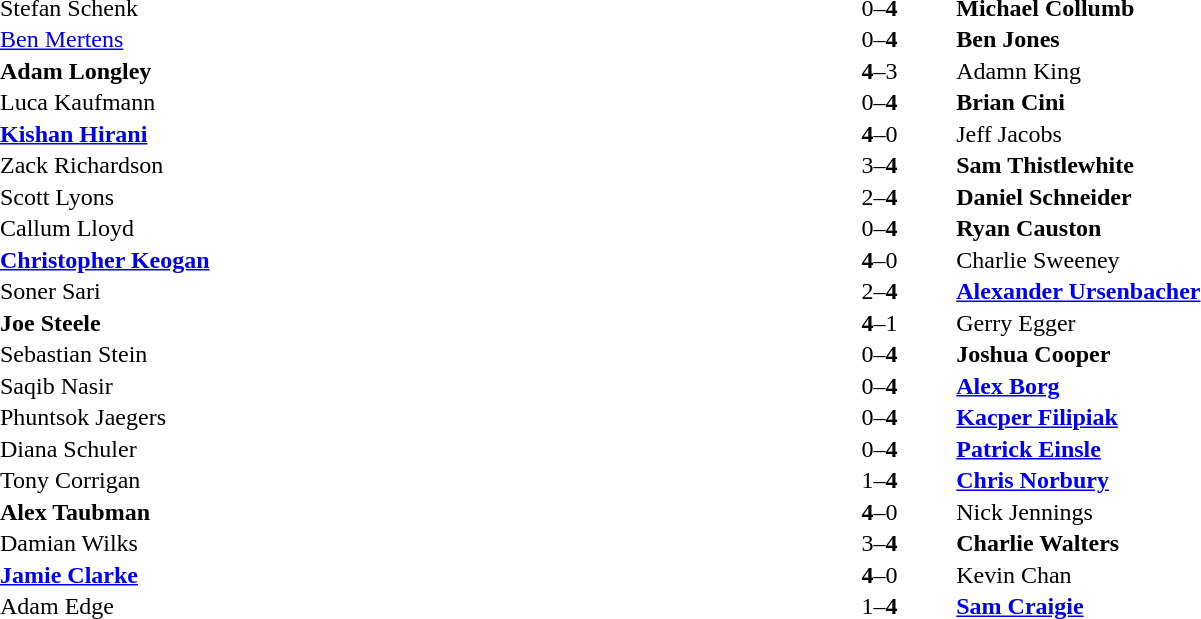<table width="100%" cellspacing="1">
<tr>
<th width45%></th>
<th width10%></th>
<th width45%></th>
</tr>
<tr>
<td> Stefan Schenk</td>
<td align="center">0–<strong>4</strong></td>
<td> <strong>Michael Collumb</strong></td>
</tr>
<tr>
<td> <a href='#'>Ben Mertens</a></td>
<td align="center">0–<strong>4</strong></td>
<td> <strong>Ben Jones</strong></td>
</tr>
<tr>
<td> <strong>Adam Longley</strong></td>
<td align="center"><strong>4</strong>–3</td>
<td> Adamn King</td>
</tr>
<tr>
<td> Luca Kaufmann</td>
<td align="center">0–<strong>4</strong></td>
<td> <strong>Brian Cini</strong></td>
</tr>
<tr>
<td> <strong><a href='#'>Kishan Hirani</a></strong></td>
<td align="center"><strong>4</strong>–0</td>
<td> Jeff Jacobs</td>
</tr>
<tr>
<td> Zack Richardson</td>
<td align="center">3–<strong>4</strong></td>
<td> <strong>Sam Thistlewhite</strong></td>
</tr>
<tr>
<td> Scott Lyons</td>
<td align="center">2–<strong>4</strong></td>
<td> <strong>Daniel Schneider</strong></td>
</tr>
<tr>
<td> Callum Lloyd</td>
<td align="center">0–<strong>4</strong></td>
<td> <strong>Ryan Causton</strong></td>
</tr>
<tr>
<td> <strong><a href='#'>Christopher Keogan</a></strong></td>
<td align="center"><strong>4</strong>–0</td>
<td> Charlie Sweeney</td>
</tr>
<tr>
<td> Soner Sari</td>
<td align="center">2–<strong>4</strong></td>
<td> <strong><a href='#'>Alexander Ursenbacher</a></strong></td>
</tr>
<tr>
<td> <strong>Joe Steele</strong></td>
<td align="center"><strong>4</strong>–1</td>
<td> Gerry Egger</td>
</tr>
<tr>
<td> Sebastian Stein</td>
<td align="center">0–<strong>4</strong></td>
<td> <strong>Joshua Cooper</strong></td>
</tr>
<tr>
<td> Saqib Nasir</td>
<td align="center">0–<strong>4</strong></td>
<td> <strong><a href='#'>Alex Borg</a></strong></td>
</tr>
<tr>
<td> Phuntsok Jaegers</td>
<td align="center">0–<strong>4</strong></td>
<td> <strong><a href='#'>Kacper Filipiak</a></strong></td>
</tr>
<tr>
<td> Diana Schuler</td>
<td align="center">0–<strong>4</strong></td>
<td> <strong><a href='#'>Patrick Einsle</a></strong></td>
</tr>
<tr>
<td> Tony Corrigan</td>
<td align="center">1–<strong>4</strong></td>
<td> <strong><a href='#'>Chris Norbury</a></strong></td>
</tr>
<tr>
<td> <strong>Alex Taubman</strong></td>
<td align="center"><strong>4</strong>–0</td>
<td> Nick Jennings</td>
</tr>
<tr>
<td> Damian Wilks</td>
<td align="center">3–<strong>4</strong></td>
<td> <strong>Charlie Walters</strong></td>
</tr>
<tr>
<td> <strong><a href='#'>Jamie Clarke</a></strong></td>
<td align="center"><strong>4</strong>–0</td>
<td> Kevin Chan</td>
</tr>
<tr>
<td> Adam Edge</td>
<td align="center">1–<strong>4</strong></td>
<td> <strong><a href='#'>Sam Craigie</a></strong></td>
</tr>
</table>
